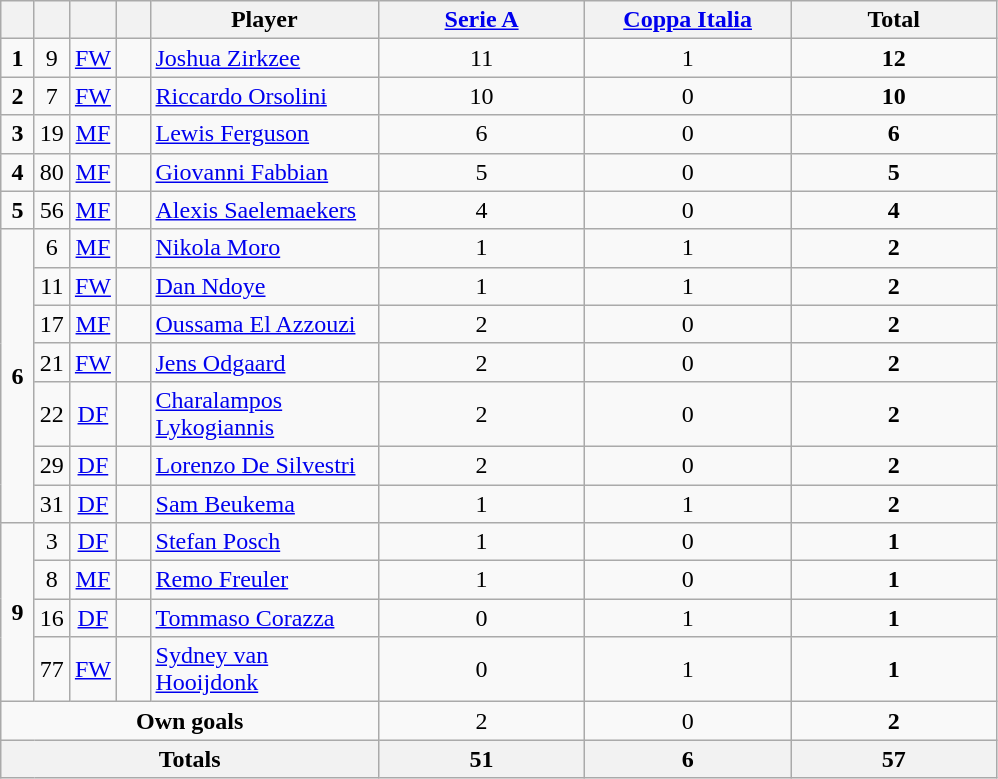<table class="wikitable" style="text-align:center">
<tr>
<th width=15></th>
<th width=15></th>
<th width=15></th>
<th width=15></th>
<th width=145>Player</th>
<th width=130><a href='#'>Serie A</a></th>
<th width=130><a href='#'>Coppa Italia</a></th>
<th width=130>Total</th>
</tr>
<tr>
<td><strong>1</strong></td>
<td>9</td>
<td><a href='#'>FW</a></td>
<td></td>
<td align=left><a href='#'>Joshua Zirkzee</a></td>
<td>11</td>
<td>1</td>
<td><strong>12</strong></td>
</tr>
<tr>
<td rowspan=1><strong>2</strong></td>
<td>7</td>
<td><a href='#'>FW</a></td>
<td></td>
<td align=left><a href='#'>Riccardo Orsolini</a></td>
<td>10</td>
<td>0</td>
<td><strong>10</strong></td>
</tr>
<tr>
<td rowspan=1><strong>3</strong></td>
<td>19</td>
<td><a href='#'>MF</a></td>
<td></td>
<td align=left><a href='#'>Lewis Ferguson</a></td>
<td>6</td>
<td>0</td>
<td><strong>6</strong></td>
</tr>
<tr>
<td rowspan=1><strong>4</strong></td>
<td>80</td>
<td><a href='#'>MF</a></td>
<td></td>
<td align=left><a href='#'>Giovanni Fabbian</a></td>
<td>5</td>
<td>0</td>
<td><strong>5</strong></td>
</tr>
<tr>
<td rowspan=1><strong>5</strong></td>
<td>56</td>
<td><a href='#'>MF</a></td>
<td></td>
<td align=left><a href='#'>Alexis Saelemaekers</a></td>
<td>4</td>
<td>0</td>
<td><strong>4</strong></td>
</tr>
<tr>
<td rowspan=7><strong>6</strong></td>
<td>6</td>
<td><a href='#'>MF</a></td>
<td></td>
<td align=left><a href='#'>Nikola Moro</a></td>
<td>1</td>
<td>1</td>
<td><strong>2</strong></td>
</tr>
<tr>
<td>11</td>
<td><a href='#'>FW</a></td>
<td></td>
<td align=left><a href='#'>Dan Ndoye</a></td>
<td>1</td>
<td>1</td>
<td><strong>2</strong></td>
</tr>
<tr>
<td>17</td>
<td><a href='#'>MF</a></td>
<td></td>
<td align=left><a href='#'>Oussama El Azzouzi</a></td>
<td>2</td>
<td>0</td>
<td><strong>2</strong></td>
</tr>
<tr>
<td>21</td>
<td><a href='#'>FW</a></td>
<td></td>
<td align=left><a href='#'>Jens Odgaard</a></td>
<td>2</td>
<td>0</td>
<td><strong>2</strong></td>
</tr>
<tr>
<td>22</td>
<td><a href='#'>DF</a></td>
<td></td>
<td align=left><a href='#'>Charalampos Lykogiannis</a></td>
<td>2</td>
<td>0</td>
<td><strong>2</strong></td>
</tr>
<tr>
<td>29</td>
<td><a href='#'>DF</a></td>
<td></td>
<td align=left><a href='#'>Lorenzo De Silvestri</a></td>
<td>2</td>
<td>0</td>
<td><strong>2</strong></td>
</tr>
<tr>
<td>31</td>
<td><a href='#'>DF</a></td>
<td></td>
<td align=left><a href='#'>Sam Beukema</a></td>
<td>1</td>
<td>1</td>
<td><strong>2</strong></td>
</tr>
<tr>
<td rowspan=4><strong>9</strong></td>
<td>3</td>
<td><a href='#'>DF</a></td>
<td></td>
<td align=left><a href='#'>Stefan Posch</a></td>
<td>1</td>
<td>0</td>
<td><strong>1</strong></td>
</tr>
<tr>
<td>8</td>
<td><a href='#'>MF</a></td>
<td></td>
<td align=left><a href='#'>Remo Freuler</a></td>
<td>1</td>
<td>0</td>
<td><strong>1</strong></td>
</tr>
<tr>
<td>16</td>
<td><a href='#'>DF</a></td>
<td></td>
<td align=left><a href='#'>Tommaso Corazza</a></td>
<td>0</td>
<td>1</td>
<td><strong>1</strong></td>
</tr>
<tr>
<td>77</td>
<td><a href='#'>FW</a></td>
<td></td>
<td align=left><a href='#'>Sydney van Hooijdonk</a></td>
<td>0</td>
<td>1</td>
<td><strong>1</strong></td>
</tr>
<tr>
<td colspan=5><strong>Own goals</strong></td>
<td>2</td>
<td>0</td>
<td><strong>2</strong></td>
</tr>
<tr>
<th colspan=5>Totals</th>
<th>51</th>
<th>6</th>
<th>57</th>
</tr>
</table>
